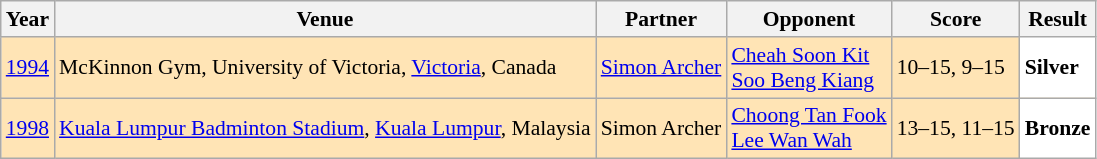<table class="sortable wikitable" style="font-size: 90%;">
<tr>
<th>Year</th>
<th>Venue</th>
<th>Partner</th>
<th>Opponent</th>
<th>Score</th>
<th>Result</th>
</tr>
<tr style="background:#FFE4B5">
<td align="center"><a href='#'>1994</a></td>
<td align="left">McKinnon Gym, University of Victoria, <a href='#'>Victoria</a>, Canada</td>
<td align="left"> <a href='#'>Simon Archer</a></td>
<td align="left"> <a href='#'>Cheah Soon Kit</a><br> <a href='#'>Soo Beng Kiang</a></td>
<td align="left">10–15, 9–15</td>
<td style="text-align:left; background:white"> <strong>Silver</strong></td>
</tr>
<tr style="background:#FFE4B5">
<td align="center"><a href='#'>1998</a></td>
<td align="left"><a href='#'>Kuala Lumpur Badminton Stadium</a>, <a href='#'>Kuala Lumpur</a>, Malaysia</td>
<td align="left"> Simon Archer</td>
<td align="left"> <a href='#'>Choong Tan Fook</a><br> <a href='#'>Lee Wan Wah</a></td>
<td align="left">13–15, 11–15</td>
<td style="text-align:left; background:white"> <strong>Bronze</strong></td>
</tr>
</table>
